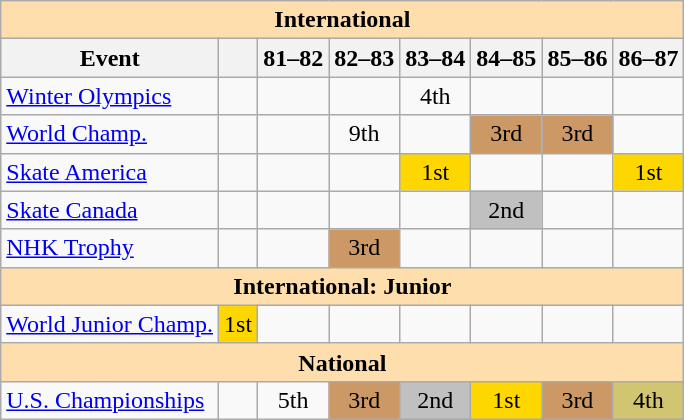<table class="wikitable" style="text-align:center">
<tr>
<th style="background-color: #ffdead; " colspan=8 align=center>International</th>
</tr>
<tr>
<th>Event</th>
<th></th>
<th>81–82</th>
<th>82–83</th>
<th>83–84</th>
<th>84–85</th>
<th>85–86</th>
<th>86–87</th>
</tr>
<tr>
<td align=left><a href='#'>Winter Olympics</a></td>
<td></td>
<td></td>
<td></td>
<td>4th</td>
<td></td>
<td></td>
<td></td>
</tr>
<tr>
<td align=left><a href='#'>World Champ.</a></td>
<td></td>
<td></td>
<td>9th</td>
<td></td>
<td bgcolor=cc9966>3rd</td>
<td bgcolor=cc9966>3rd</td>
<td></td>
</tr>
<tr>
<td align=left><a href='#'>Skate America</a></td>
<td></td>
<td></td>
<td></td>
<td bgcolor=gold>1st</td>
<td></td>
<td></td>
<td bgcolor=gold>1st</td>
</tr>
<tr>
<td align=left><a href='#'>Skate Canada</a></td>
<td></td>
<td></td>
<td></td>
<td></td>
<td bgcolor=silver>2nd</td>
<td></td>
<td></td>
</tr>
<tr>
<td align=left><a href='#'>NHK Trophy</a></td>
<td></td>
<td></td>
<td bgcolor=cc9966>3rd</td>
<td></td>
<td></td>
<td></td>
<td></td>
</tr>
<tr>
<th style="background-color: #ffdead; " colspan=8 align=center>International: Junior</th>
</tr>
<tr>
<td align=left><a href='#'>World Junior Champ.</a></td>
<td bgcolor=gold>1st</td>
<td></td>
<td></td>
<td></td>
<td></td>
<td></td>
<td></td>
</tr>
<tr>
<th style="background-color: #ffdead; " colspan=8 align=center>National</th>
</tr>
<tr>
<td align=left><a href='#'>U.S. Championships</a></td>
<td></td>
<td>5th</td>
<td bgcolor=cc9966>3rd</td>
<td bgcolor=silver>2nd</td>
<td bgcolor=gold>1st</td>
<td bgcolor=cc9966>3rd</td>
<td bgcolor=d1c571>4th</td>
</tr>
</table>
